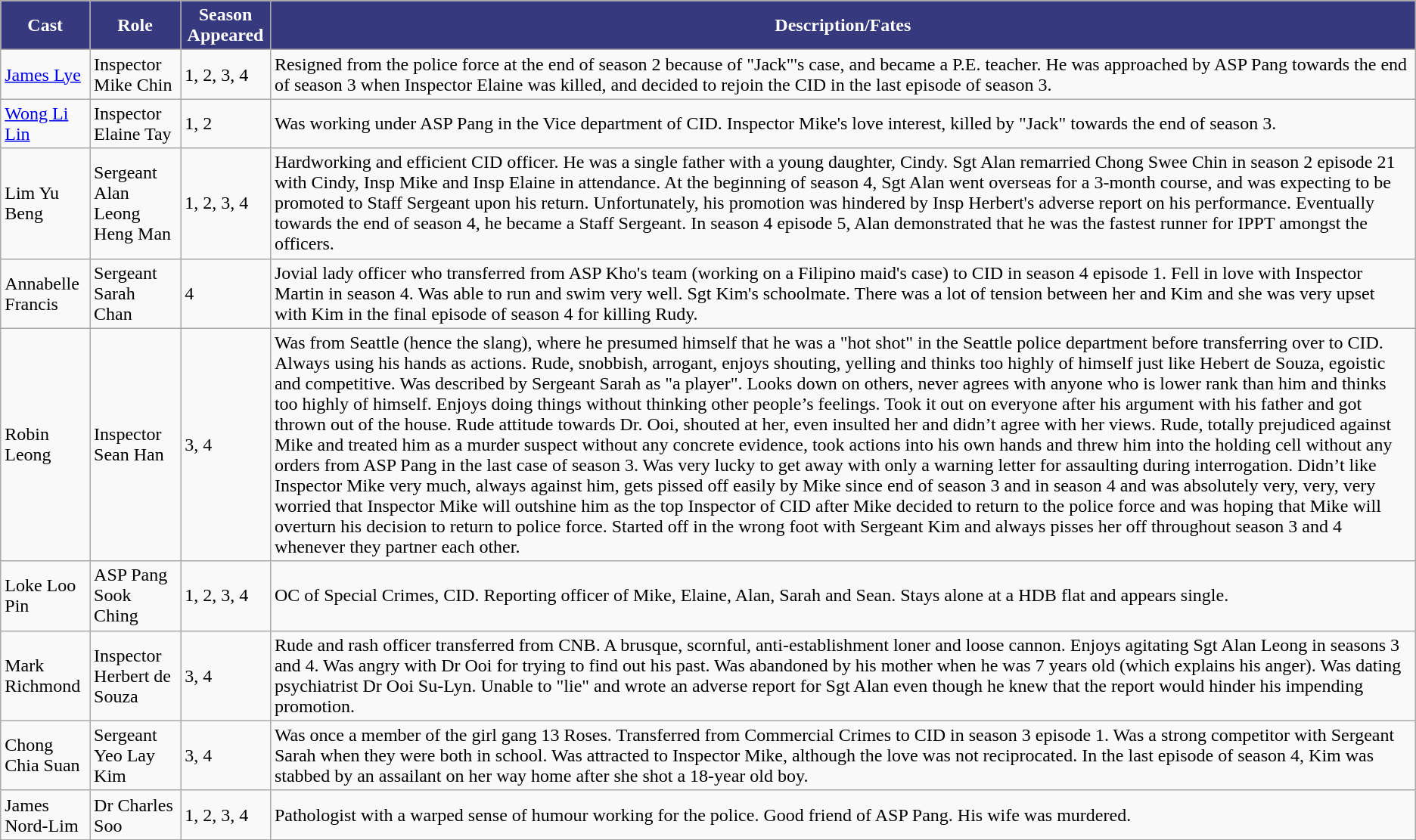<table class="wikitable">
<tr>
<th style="background:#37397F; color:white">Cast</th>
<th style="background:#37397F; color:white">Role</th>
<th style="background:#37397F; color:white">Season Appeared</th>
<th style="background:#37397F; color:white">Description/Fates</th>
</tr>
<tr>
<td><a href='#'>James Lye</a></td>
<td>Inspector Mike Chin</td>
<td>1, 2, 3, 4</td>
<td>Resigned from the police force at the end of season 2 because of "Jack"'s case, and became a P.E. teacher. He was approached by ASP Pang towards the end of season 3 when Inspector Elaine was killed, and decided to rejoin the CID in the last episode of season 3.</td>
</tr>
<tr>
<td><a href='#'>Wong Li Lin</a></td>
<td>Inspector Elaine Tay</td>
<td>1, 2</td>
<td>Was working under ASP Pang in the Vice department of CID. Inspector Mike's love interest, killed by "Jack" towards the end of season 3.</td>
</tr>
<tr>
<td>Lim Yu Beng</td>
<td>Sergeant Alan Leong Heng Man</td>
<td>1, 2, 3, 4</td>
<td>Hardworking and efficient CID officer. He was a single father with a young daughter, Cindy. Sgt Alan remarried Chong Swee Chin in season 2 episode 21 with Cindy, Insp Mike and Insp Elaine in attendance. At the beginning of season 4, Sgt Alan went overseas for a 3-month course, and was expecting to be promoted to Staff Sergeant upon his return. Unfortunately, his promotion was hindered by Insp Herbert's adverse report on his performance. Eventually towards the end of season 4, he became a Staff Sergeant. In season 4 episode 5, Alan demonstrated that he was the fastest runner for IPPT amongst the officers.</td>
</tr>
<tr>
<td>Annabelle Francis</td>
<td>Sergeant Sarah Chan</td>
<td>4</td>
<td>Jovial lady officer who transferred from ASP Kho's team (working on a Filipino maid's case) to CID in season 4 episode 1. Fell in love with Inspector Martin in season 4. Was able to run and swim very well. Sgt Kim's schoolmate. There was a lot of tension between her and Kim and she was very upset with Kim in the final episode of season 4 for killing Rudy.</td>
</tr>
<tr>
<td>Robin Leong</td>
<td>Inspector Sean Han</td>
<td>3, 4</td>
<td>Was from Seattle (hence the slang), where he presumed himself that he was a "hot shot" in the Seattle police department before transferring over to CID. Always using his hands as actions. Rude, snobbish, arrogant, enjoys shouting, yelling and thinks too highly of himself just like Hebert de Souza, egoistic and competitive. Was described by Sergeant Sarah as "a player". Looks down on others, never agrees with anyone who is lower rank than him and thinks too highly of himself. Enjoys doing things without thinking other people’s feelings. Took it out on everyone after his argument with his father and got thrown out of the house. Rude attitude towards Dr. Ooi, shouted at her, even insulted her and didn’t agree with her views. Rude, totally prejudiced against Mike and treated him as a murder suspect without any concrete evidence, took actions into his own hands and threw him into the holding cell without any orders from ASP Pang in the last case of season 3. Was very lucky to get away with only a warning letter for assaulting during interrogation.  Didn’t like Inspector Mike very much, always against him, gets pissed off easily by Mike since end of season 3 and in season 4 and was absolutely very, very, very worried that Inspector Mike will outshine him as the top Inspector of CID after Mike decided to return to the police force and was hoping that Mike will overturn his decision to return to police force. Started off in the wrong foot with Sergeant Kim and always pisses her off throughout season 3 and 4 whenever they partner each other.</td>
</tr>
<tr>
<td>Loke Loo Pin</td>
<td>ASP Pang Sook Ching</td>
<td>1, 2, 3, 4</td>
<td>OC of Special Crimes, CID. Reporting officer of Mike, Elaine, Alan, Sarah and Sean. Stays alone at a HDB flat and appears single.</td>
</tr>
<tr>
<td>Mark Richmond</td>
<td>Inspector Herbert de Souza</td>
<td>3, 4</td>
<td>Rude and rash officer transferred from CNB. A brusque, scornful, anti-establishment loner and loose cannon. Enjoys agitating Sgt Alan Leong in seasons 3 and 4. Was angry with Dr Ooi for trying to find out his past. Was abandoned by his mother when he was 7 years old (which explains his anger). Was dating psychiatrist Dr Ooi Su-Lyn. Unable to "lie" and wrote an adverse report for Sgt Alan even though he knew that the report would hinder his impending promotion.</td>
</tr>
<tr>
<td>Chong Chia Suan</td>
<td>Sergeant Yeo Lay Kim</td>
<td>3, 4</td>
<td>Was once a member of the girl gang 13 Roses. Transferred from Commercial Crimes to CID in season 3 episode 1. Was a strong competitor with Sergeant Sarah when they were both in school. Was attracted to Inspector Mike, although the love was not reciprocated. In the last episode of season 4, Kim was stabbed by an assailant on her way home after she shot a 18-year old boy.</td>
</tr>
<tr>
<td>James Nord-Lim</td>
<td>Dr Charles Soo</td>
<td>1, 2, 3, 4</td>
<td>Pathologist with a warped sense of humour working for the police. Good friend of ASP Pang. His wife was murdered.</td>
</tr>
</table>
